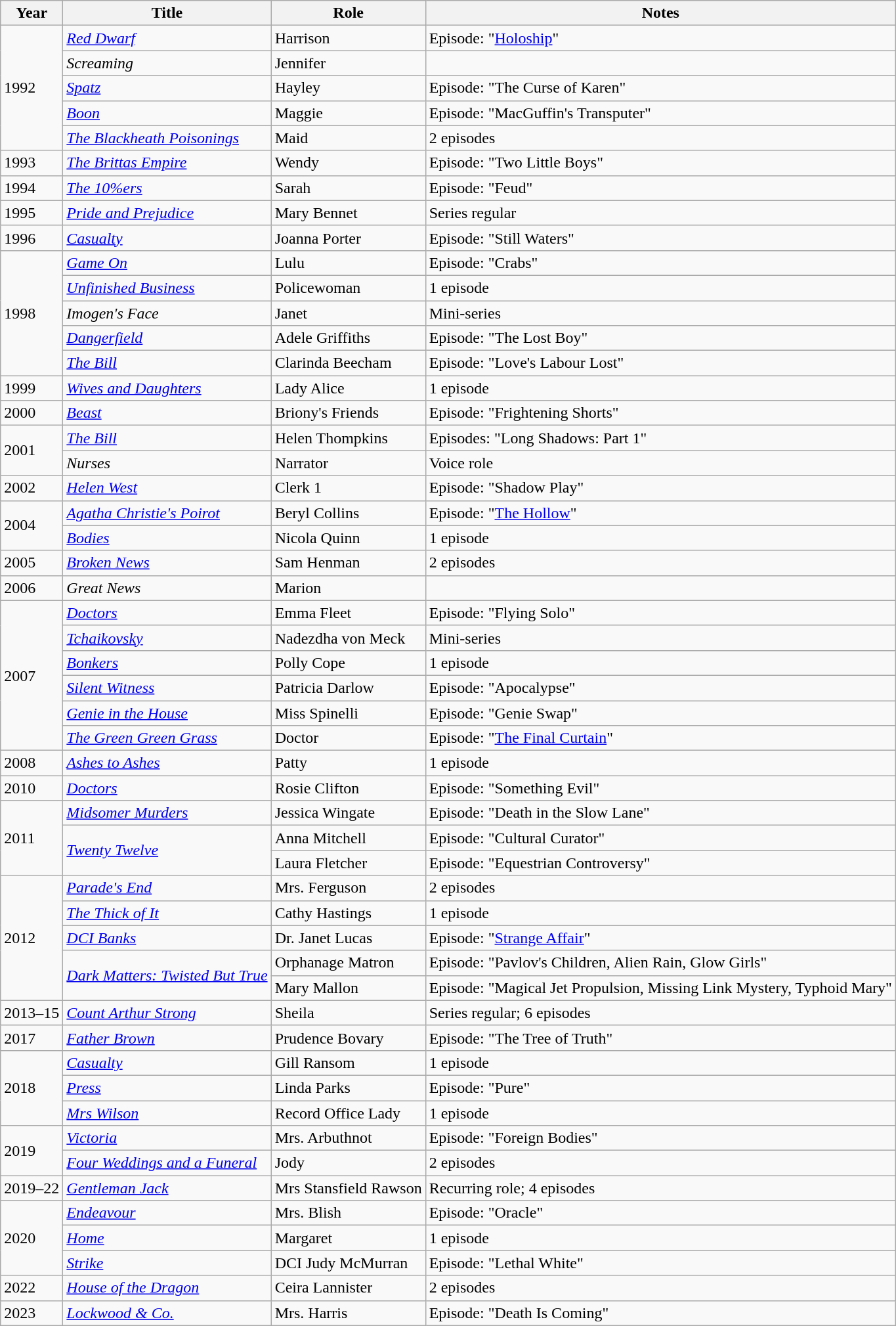<table class="wikitable">
<tr>
<th>Year</th>
<th>Title</th>
<th>Role</th>
<th>Notes</th>
</tr>
<tr>
<td rowspan="5">1992</td>
<td><em><a href='#'>Red Dwarf</a></em></td>
<td>Harrison</td>
<td>Episode: "<a href='#'>Holoship</a>"</td>
</tr>
<tr>
<td><em>Screaming</em></td>
<td>Jennifer</td>
<td></td>
</tr>
<tr>
<td><em><a href='#'>Spatz</a></em></td>
<td>Hayley</td>
<td>Episode: "The Curse of Karen"</td>
</tr>
<tr>
<td><em><a href='#'>Boon</a></em></td>
<td>Maggie</td>
<td>Episode: "MacGuffin's Transputer"</td>
</tr>
<tr>
<td><em><a href='#'>The Blackheath Poisonings</a></em></td>
<td>Maid</td>
<td>2 episodes</td>
</tr>
<tr>
<td>1993</td>
<td><em><a href='#'>The Brittas Empire</a></em></td>
<td>Wendy</td>
<td>Episode: "Two Little Boys"</td>
</tr>
<tr>
<td>1994</td>
<td><em><a href='#'>The 10%ers</a></em></td>
<td>Sarah</td>
<td>Episode: "Feud"</td>
</tr>
<tr>
<td>1995</td>
<td><em><a href='#'>Pride and Prejudice</a></em></td>
<td>Mary Bennet</td>
<td>Series regular</td>
</tr>
<tr>
<td>1996</td>
<td><em><a href='#'>Casualty</a></em></td>
<td>Joanna Porter</td>
<td>Episode: "Still Waters"</td>
</tr>
<tr>
<td rowspan="5">1998</td>
<td><em><a href='#'>Game On</a></em></td>
<td>Lulu</td>
<td>Episode: "Crabs"</td>
</tr>
<tr>
<td><em><a href='#'>Unfinished Business</a></em></td>
<td>Policewoman</td>
<td>1 episode</td>
</tr>
<tr>
<td><em>Imogen's Face</em></td>
<td>Janet</td>
<td>Mini-series</td>
</tr>
<tr>
<td><em><a href='#'>Dangerfield</a></em></td>
<td>Adele Griffiths</td>
<td>Episode: "The Lost Boy"</td>
</tr>
<tr>
<td><em><a href='#'>The Bill</a></em></td>
<td>Clarinda Beecham</td>
<td>Episode: "Love's Labour Lost"</td>
</tr>
<tr>
<td>1999</td>
<td><em><a href='#'>Wives and Daughters</a></em></td>
<td>Lady Alice</td>
<td>1 episode</td>
</tr>
<tr>
<td>2000</td>
<td><em><a href='#'>Beast</a></em></td>
<td>Briony's Friends</td>
<td>Episode: "Frightening Shorts"</td>
</tr>
<tr>
<td rowspan="2">2001</td>
<td><em><a href='#'>The Bill</a></em></td>
<td>Helen Thompkins</td>
<td>Episodes: "Long Shadows: Part 1"</td>
</tr>
<tr>
<td><em>Nurses</em></td>
<td>Narrator</td>
<td>Voice role</td>
</tr>
<tr>
<td>2002</td>
<td><em><a href='#'>Helen West</a></em></td>
<td>Clerk 1</td>
<td>Episode: "Shadow Play"</td>
</tr>
<tr>
<td rowspan="2">2004</td>
<td><em><a href='#'>Agatha Christie's Poirot</a></em></td>
<td>Beryl Collins</td>
<td>Episode: "<a href='#'>The Hollow</a>"</td>
</tr>
<tr>
<td><em><a href='#'>Bodies</a></em></td>
<td>Nicola Quinn</td>
<td>1 episode</td>
</tr>
<tr>
<td>2005</td>
<td><em><a href='#'>Broken News</a></em></td>
<td>Sam Henman</td>
<td>2 episodes</td>
</tr>
<tr>
<td>2006</td>
<td><em>Great News</em></td>
<td>Marion</td>
<td></td>
</tr>
<tr>
<td rowspan="6">2007</td>
<td><em><a href='#'>Doctors</a></em></td>
<td>Emma Fleet</td>
<td>Episode: "Flying Solo"</td>
</tr>
<tr>
<td><em><a href='#'>Tchaikovsky</a></em></td>
<td>Nadezdha von Meck</td>
<td>Mini-series</td>
</tr>
<tr>
<td><em><a href='#'>Bonkers</a></em></td>
<td>Polly Cope</td>
<td>1 episode</td>
</tr>
<tr>
<td><em><a href='#'>Silent Witness</a></em></td>
<td>Patricia Darlow</td>
<td>Episode: "Apocalypse"</td>
</tr>
<tr>
<td><em><a href='#'>Genie in the House</a></em></td>
<td>Miss Spinelli</td>
<td>Episode: "Genie Swap"</td>
</tr>
<tr>
<td><em><a href='#'>The Green Green Grass</a></em></td>
<td>Doctor</td>
<td>Episode: "<a href='#'>The Final Curtain</a>"</td>
</tr>
<tr>
<td>2008</td>
<td><em><a href='#'>Ashes to Ashes</a></em></td>
<td>Patty</td>
<td>1 episode</td>
</tr>
<tr>
<td>2010</td>
<td><em><a href='#'>Doctors</a></em></td>
<td>Rosie Clifton</td>
<td>Episode: "Something Evil"</td>
</tr>
<tr>
<td rowspan="3">2011</td>
<td><em><a href='#'>Midsomer Murders</a></em></td>
<td>Jessica Wingate</td>
<td>Episode: "Death in the Slow Lane"</td>
</tr>
<tr>
<td rowspan="2"><em><a href='#'>Twenty Twelve</a></em></td>
<td>Anna Mitchell</td>
<td>Episode: "Cultural Curator"</td>
</tr>
<tr>
<td>Laura Fletcher</td>
<td>Episode: "Equestrian Controversy"</td>
</tr>
<tr>
<td rowspan="5">2012</td>
<td><em><a href='#'>Parade's End</a></em></td>
<td>Mrs. Ferguson</td>
<td>2 episodes</td>
</tr>
<tr>
<td><em><a href='#'>The Thick of It</a></em></td>
<td>Cathy Hastings</td>
<td>1 episode</td>
</tr>
<tr>
<td><em><a href='#'>DCI Banks</a></em></td>
<td>Dr. Janet Lucas</td>
<td>Episode: "<a href='#'>Strange Affair</a>"</td>
</tr>
<tr>
<td rowspan="2"><em><a href='#'>Dark Matters: Twisted But True</a></em></td>
<td>Orphanage Matron</td>
<td>Episode: "Pavlov's Children, Alien Rain, Glow Girls"</td>
</tr>
<tr>
<td>Mary Mallon</td>
<td>Episode: "Magical Jet Propulsion, Missing Link Mystery, Typhoid Mary"</td>
</tr>
<tr>
<td>2013–15</td>
<td><em><a href='#'>Count Arthur Strong</a></em></td>
<td>Sheila</td>
<td>Series regular; 6 episodes</td>
</tr>
<tr>
<td>2017</td>
<td><em><a href='#'>Father Brown</a></em></td>
<td>Prudence Bovary</td>
<td>Episode: "The Tree of Truth"</td>
</tr>
<tr>
<td rowspan="3">2018</td>
<td><em><a href='#'>Casualty</a></em></td>
<td>Gill Ransom</td>
<td>1 episode</td>
</tr>
<tr>
<td><em><a href='#'>Press</a></em></td>
<td>Linda Parks</td>
<td>Episode: "Pure"</td>
</tr>
<tr>
<td><em><a href='#'>Mrs Wilson</a></em></td>
<td>Record Office Lady</td>
<td>1 episode</td>
</tr>
<tr>
<td rowspan="2">2019</td>
<td><em><a href='#'>Victoria</a></em></td>
<td>Mrs. Arbuthnot</td>
<td>Episode: "Foreign Bodies"</td>
</tr>
<tr>
<td><em><a href='#'>Four Weddings and a Funeral</a></em></td>
<td>Jody</td>
<td>2 episodes</td>
</tr>
<tr>
<td>2019–22</td>
<td><em><a href='#'>Gentleman Jack</a></em></td>
<td>Mrs Stansfield Rawson</td>
<td>Recurring role; 4 episodes</td>
</tr>
<tr>
<td rowspan="3">2020</td>
<td><em><a href='#'>Endeavour</a></em></td>
<td>Mrs. Blish</td>
<td>Episode: "Oracle"</td>
</tr>
<tr>
<td><em><a href='#'>Home</a></em></td>
<td>Margaret</td>
<td>1 episode</td>
</tr>
<tr>
<td><em><a href='#'>Strike</a></em></td>
<td>DCI Judy McMurran</td>
<td>Episode: "Lethal White"</td>
</tr>
<tr>
<td>2022</td>
<td><em><a href='#'>House of the Dragon</a></em></td>
<td>Ceira Lannister</td>
<td>2 episodes</td>
</tr>
<tr>
<td>2023</td>
<td><em><a href='#'>Lockwood & Co.</a></em></td>
<td>Mrs. Harris</td>
<td>Episode: "Death Is Coming"</td>
</tr>
</table>
